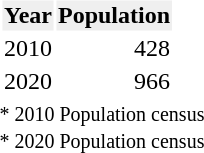<table class="toccolours" style="float:right; width:200px; margin-left: 1em; margin-bottom: 1ex;">
<tr>
<td valign="top"><br><table>
<tr>
<th style="background:#efefef;">Year</th>
<th style="background:#efefef;">Population</th>
</tr>
<tr>
<td>2010</td>
<td style="text-align:right;">428</td>
</tr>
<tr>
<td>2020</td>
<td style="text-align:right;">966</td>
</tr>
</table>
<small>* 2010 Population census</small><br><small>* 2020 Population census</small></td>
</tr>
</table>
